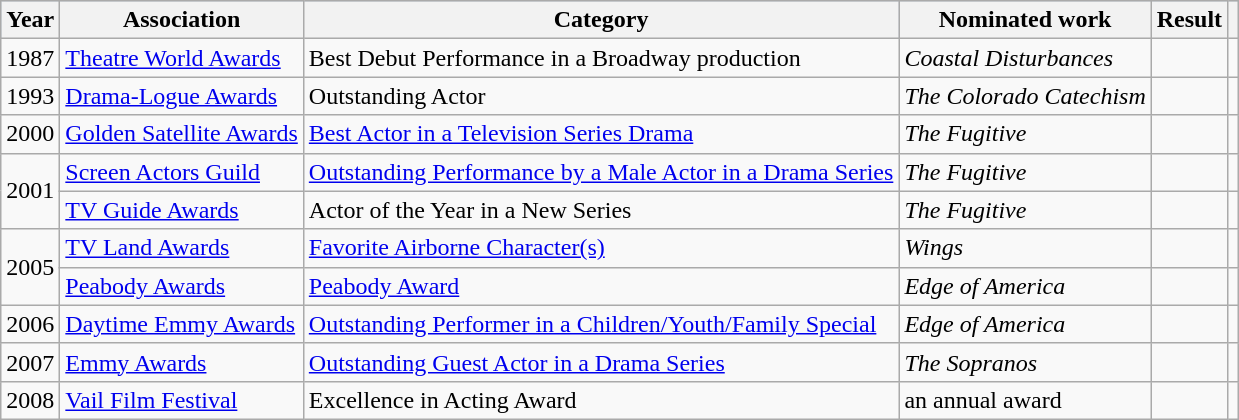<table class="wikitable">
<tr style="background:#b0c4de; text-align:center;">
<th>Year</th>
<th>Association</th>
<th>Category</th>
<th>Nominated work</th>
<th>Result</th>
<th class="unsortable"></th>
</tr>
<tr>
<td>1987</td>
<td><a href='#'>Theatre World Awards</a></td>
<td>Best Debut Performance in a Broadway production</td>
<td><em>Coastal Disturbances</em></td>
<td></td>
<td></td>
</tr>
<tr>
<td>1993</td>
<td><a href='#'>Drama-Logue Awards</a></td>
<td>Outstanding Actor</td>
<td><em>The Colorado Catechism</em></td>
<td></td>
<td></td>
</tr>
<tr>
<td>2000</td>
<td><a href='#'>Golden Satellite Awards</a></td>
<td><a href='#'>Best Actor in a Television Series Drama</a></td>
<td><em>The Fugitive</em></td>
<td></td>
<td></td>
</tr>
<tr>
<td rowspan="2">2001</td>
<td><a href='#'>Screen Actors Guild</a></td>
<td><a href='#'>Outstanding Performance by a Male Actor in a Drama Series</a></td>
<td><em>The Fugitive</em></td>
<td></td>
<td></td>
</tr>
<tr>
<td><a href='#'>TV Guide Awards</a></td>
<td>Actor of the Year in a New Series</td>
<td><em>The Fugitive</em></td>
<td></td>
<td></td>
</tr>
<tr>
<td rowspan="2">2005</td>
<td><a href='#'>TV Land Awards</a></td>
<td><a href='#'>Favorite Airborne Character(s)</a></td>
<td><em>Wings</em> </td>
<td></td>
<td></td>
</tr>
<tr>
<td><a href='#'>Peabody Awards</a></td>
<td><a href='#'>Peabody Award</a></td>
<td><em>Edge of America</em></td>
<td></td>
<td></td>
</tr>
<tr>
<td>2006</td>
<td><a href='#'>Daytime Emmy Awards</a></td>
<td><a href='#'>Outstanding Performer in a Children/Youth/Family Special</a></td>
<td><em>Edge of America</em></td>
<td></td>
<td></td>
</tr>
<tr>
<td>2007</td>
<td><a href='#'>Emmy Awards</a></td>
<td><a href='#'>Outstanding Guest Actor in a Drama Series</a></td>
<td><em>The Sopranos</em></td>
<td></td>
<td></td>
</tr>
<tr>
<td>2008</td>
<td><a href='#'>Vail Film Festival</a></td>
<td>Excellence in Acting Award</td>
<td>an annual award</td>
<td></td>
<td></td>
</tr>
</table>
